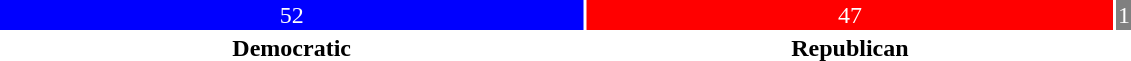<table style="width:60%; text-align:center;">
<tr style="color:white;">
<td style="background:blue; width:52.0%;">52</td>
<td style="background:red; width:47.0%;">47</td>
<td style="background:grey; width:1.0%;">1</td>
</tr>
<tr>
<td><span><strong>Democratic</strong></span></td>
<td><span><strong>Republican</strong></span></td>
</tr>
</table>
